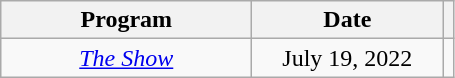<table class="wikitable sortable" style="text-align:center;">
<tr>
<th width="160">Program</th>
<th width="120">Date</th>
<th class="unsortable"></th>
</tr>
<tr>
<td><em><a href='#'>The Show</a></em></td>
<td>July 19, 2022</td>
<td></td>
</tr>
</table>
